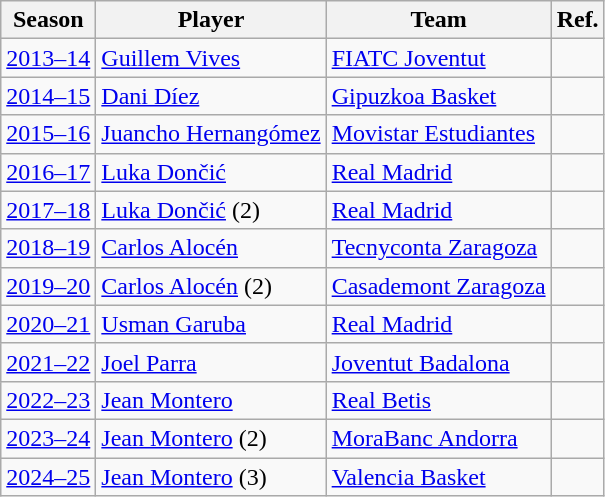<table class="wikitable">
<tr>
<th>Season</th>
<th>Player</th>
<th>Team</th>
<th>Ref.</th>
</tr>
<tr>
<td><a href='#'>2013–14</a></td>
<td> <a href='#'>Guillem Vives</a></td>
<td><a href='#'>FIATC Joventut</a></td>
<td></td>
</tr>
<tr>
<td><a href='#'>2014–15</a></td>
<td> <a href='#'>Dani Díez</a></td>
<td><a href='#'>Gipuzkoa Basket</a></td>
<td></td>
</tr>
<tr>
<td><a href='#'>2015–16</a></td>
<td> <a href='#'>Juancho Hernangómez</a></td>
<td><a href='#'>Movistar Estudiantes</a></td>
<td></td>
</tr>
<tr>
<td><a href='#'>2016–17</a></td>
<td> <a href='#'>Luka Dončić</a></td>
<td><a href='#'>Real Madrid</a></td>
<td></td>
</tr>
<tr>
<td><a href='#'>2017–18</a></td>
<td> <a href='#'>Luka Dončić</a> (2)</td>
<td><a href='#'>Real Madrid</a></td>
<td></td>
</tr>
<tr>
<td><a href='#'>2018–19</a></td>
<td> <a href='#'>Carlos Alocén</a></td>
<td><a href='#'>Tecnyconta Zaragoza</a></td>
<td></td>
</tr>
<tr>
<td><a href='#'>2019–20</a></td>
<td> <a href='#'>Carlos Alocén</a> (2)</td>
<td><a href='#'>Casademont Zaragoza</a></td>
<td></td>
</tr>
<tr>
<td><a href='#'>2020–21</a></td>
<td> <a href='#'>Usman Garuba</a></td>
<td><a href='#'>Real Madrid</a></td>
<td></td>
</tr>
<tr>
<td><a href='#'>2021–22</a></td>
<td> <a href='#'>Joel Parra</a></td>
<td><a href='#'>Joventut Badalona</a></td>
<td></td>
</tr>
<tr>
<td><a href='#'>2022–23</a></td>
<td> <a href='#'>Jean Montero</a></td>
<td><a href='#'>Real Betis</a></td>
<td></td>
</tr>
<tr>
<td><a href='#'>2023–24</a></td>
<td> <a href='#'>Jean Montero</a> (2)</td>
<td><a href='#'>MoraBanc Andorra</a></td>
<td></td>
</tr>
<tr>
<td><a href='#'>2024–25</a></td>
<td> <a href='#'>Jean Montero</a> (3)</td>
<td><a href='#'>Valencia Basket</a></td>
<td></td>
</tr>
</table>
